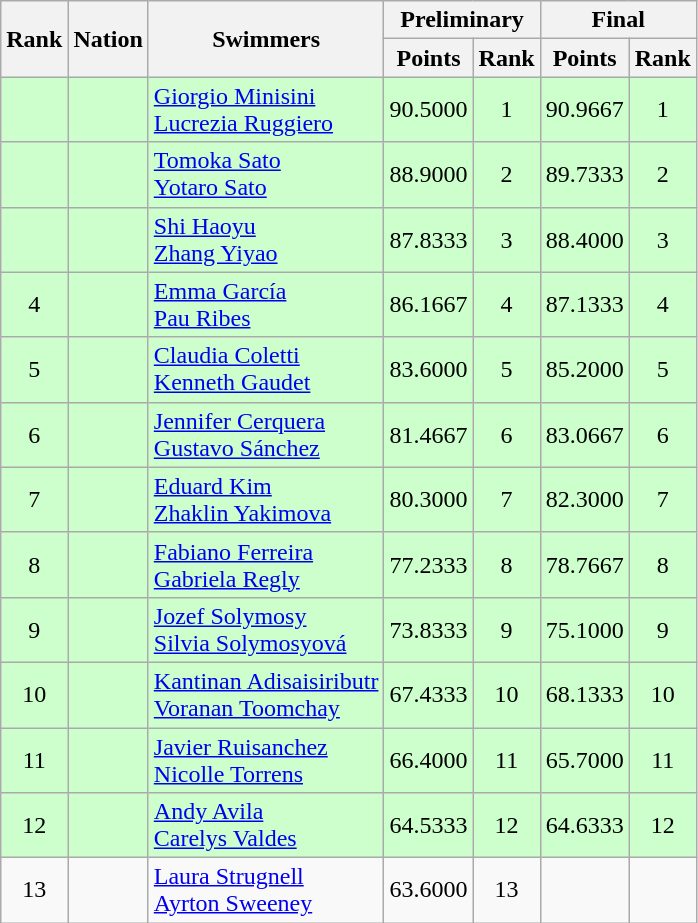<table class="wikitable sortable" style="text-align:center">
<tr>
<th rowspan=2>Rank</th>
<th rowspan=2>Nation</th>
<th rowspan=2>Swimmers</th>
<th colspan=2>Preliminary</th>
<th colspan=2>Final</th>
</tr>
<tr>
<th>Points</th>
<th>Rank</th>
<th>Points</th>
<th>Rank</th>
</tr>
<tr bgcolor=ccffcc>
<td></td>
<td align=left></td>
<td align=left><a href='#'>Giorgio Minisini</a><br><a href='#'>Lucrezia Ruggiero</a></td>
<td>90.5000</td>
<td>1</td>
<td>90.9667</td>
<td>1</td>
</tr>
<tr bgcolor=ccffcc>
<td></td>
<td align=left></td>
<td align=left><a href='#'>Tomoka Sato</a><br><a href='#'>Yotaro Sato</a></td>
<td>88.9000</td>
<td>2</td>
<td>89.7333</td>
<td>2</td>
</tr>
<tr bgcolor=ccffcc>
<td></td>
<td align=left></td>
<td align=left><a href='#'>Shi Haoyu</a><br><a href='#'>Zhang Yiyao</a></td>
<td>87.8333</td>
<td>3</td>
<td>88.4000</td>
<td>3</td>
</tr>
<tr bgcolor=ccffcc>
<td>4</td>
<td align=left></td>
<td align=left><a href='#'>Emma García</a><br><a href='#'>Pau Ribes</a></td>
<td>86.1667</td>
<td>4</td>
<td>87.1333</td>
<td>4</td>
</tr>
<tr bgcolor=ccffcc>
<td>5</td>
<td align=left></td>
<td align=left><a href='#'>Claudia Coletti</a><br><a href='#'>Kenneth Gaudet</a></td>
<td>83.6000</td>
<td>5</td>
<td>85.2000</td>
<td>5</td>
</tr>
<tr bgcolor=ccffcc>
<td>6</td>
<td align=left></td>
<td align=left><a href='#'>Jennifer Cerquera</a><br><a href='#'>Gustavo Sánchez</a></td>
<td>81.4667</td>
<td>6</td>
<td>83.0667</td>
<td>6</td>
</tr>
<tr bgcolor=ccffcc>
<td>7</td>
<td align=left></td>
<td align=left><a href='#'>Eduard Kim</a><br><a href='#'>Zhaklin Yakimova</a></td>
<td>80.3000</td>
<td>7</td>
<td>82.3000</td>
<td>7</td>
</tr>
<tr bgcolor=ccffcc>
<td>8</td>
<td align=left></td>
<td align=left><a href='#'>Fabiano Ferreira</a><br><a href='#'>Gabriela Regly</a></td>
<td>77.2333</td>
<td>8</td>
<td>78.7667</td>
<td>8</td>
</tr>
<tr bgcolor=ccffcc>
<td>9</td>
<td align=left></td>
<td align=left><a href='#'>Jozef Solymosy</a><br><a href='#'>Silvia Solymosyová</a></td>
<td>73.8333</td>
<td>9</td>
<td>75.1000</td>
<td>9</td>
</tr>
<tr bgcolor=ccffcc>
<td>10</td>
<td align=left></td>
<td align=left><a href='#'>Kantinan Adisaisiributr</a><br><a href='#'>Voranan Toomchay</a></td>
<td>67.4333</td>
<td>10</td>
<td>68.1333</td>
<td>10</td>
</tr>
<tr bgcolor=ccffcc>
<td>11</td>
<td align=left></td>
<td align=left><a href='#'>Javier Ruisanchez</a><br><a href='#'>Nicolle Torrens</a></td>
<td>66.4000</td>
<td>11</td>
<td>65.7000</td>
<td>11</td>
</tr>
<tr bgcolor=ccffcc>
<td>12</td>
<td align=left></td>
<td align=left><a href='#'>Andy Avila</a><br><a href='#'>Carelys Valdes</a></td>
<td>64.5333</td>
<td>12</td>
<td>64.6333</td>
<td>12</td>
</tr>
<tr>
<td>13</td>
<td align=left></td>
<td align=left><a href='#'>Laura Strugnell</a><br><a href='#'>Ayrton Sweeney</a></td>
<td>63.6000</td>
<td>13</td>
<td></td>
<td></td>
</tr>
</table>
